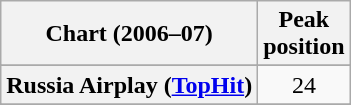<table class="wikitable plainrowheaders sortable" style="text-align:center;">
<tr>
<th scope="col">Chart (2006–07)</th>
<th scope="col">Peak<br>position</th>
</tr>
<tr>
</tr>
<tr>
</tr>
<tr>
</tr>
<tr>
</tr>
<tr>
</tr>
<tr>
</tr>
<tr>
</tr>
<tr>
<th scope="row">Russia Airplay (<a href='#'>TopHit</a>)</th>
<td>24</td>
</tr>
<tr>
</tr>
<tr>
</tr>
</table>
